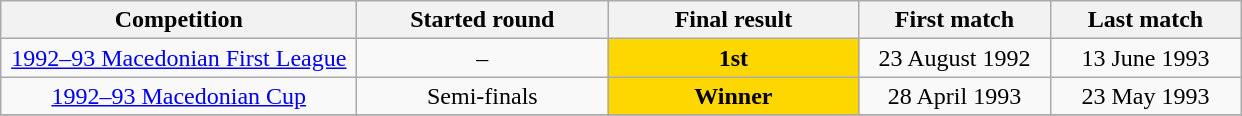<table class="wikitable" style="text-align: center;">
<tr>
<th width="230">Competition</th>
<th width="160">Started round</th>
<th width="160">Final result</th>
<th width="120">First match</th>
<th width="120">Last match</th>
</tr>
<tr>
<td><a href='#'>1992–93 Macedonian First League</a></td>
<td>–</td>
<td bgcolor=gold><strong>1st</strong></td>
<td>23 August 1992</td>
<td>13 June 1993</td>
</tr>
<tr>
<td><a href='#'>1992–93 Macedonian Cup</a></td>
<td>Semi-finals</td>
<td bgcolor=gold><strong>Winner</strong></td>
<td>28 April 1993</td>
<td>23 May 1993</td>
</tr>
<tr>
</tr>
</table>
